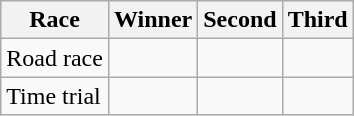<table class="wikitable">
<tr>
<th>Race</th>
<th>Winner</th>
<th>Second</th>
<th>Third</th>
</tr>
<tr>
<td>Road race</td>
<td></td>
<td></td>
<td></td>
</tr>
<tr>
<td>Time trial</td>
<td></td>
<td></td>
<td></td>
</tr>
</table>
